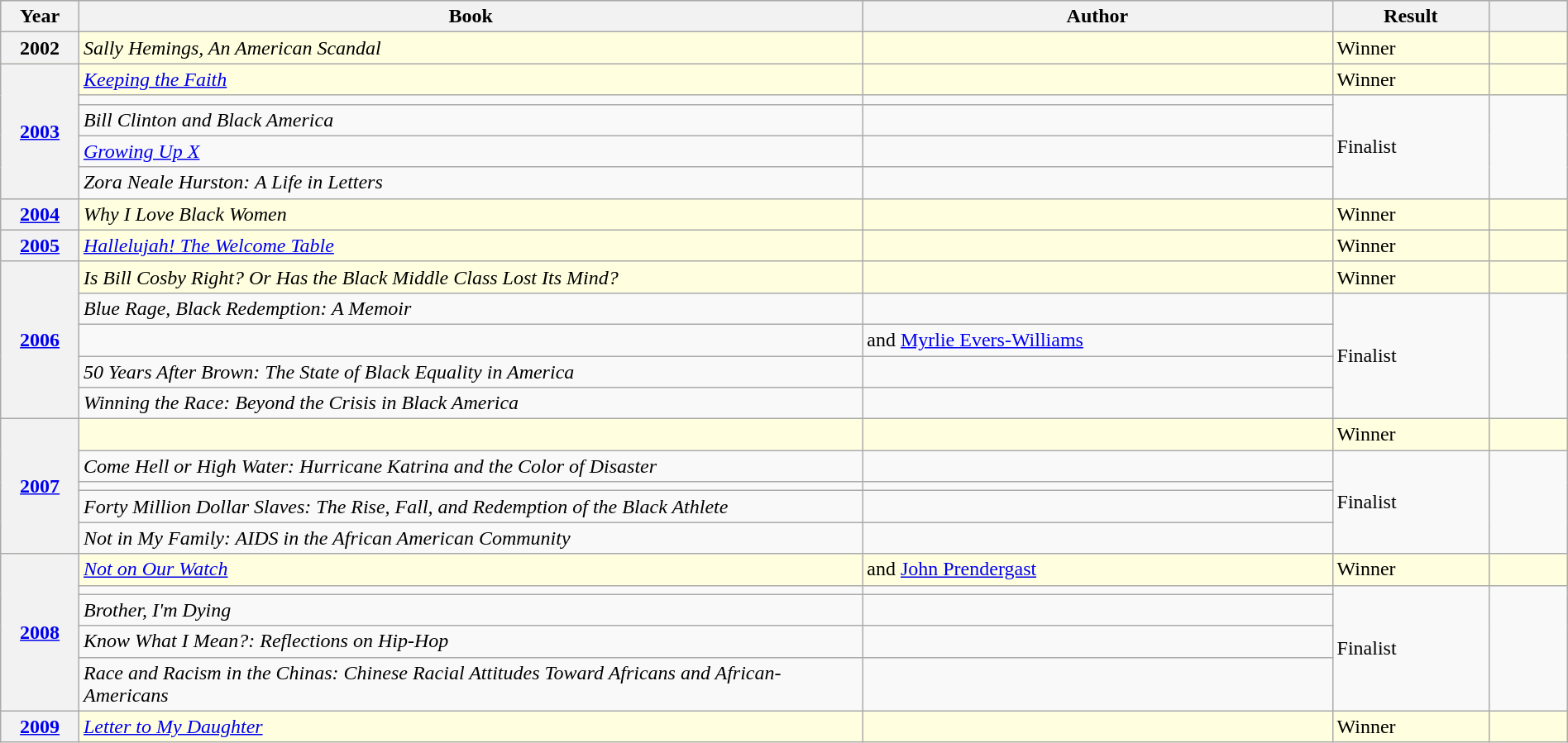<table class="wikitable sortable mw-collapsible" style="width:100%;">
<tr style="background:#bebebe;">
<th scope="col"  width="5%">Year</th>
<th scope="col"  width="50%">Book</th>
<th scope="col"  width="30%">Author</th>
<th scope="col" width="10%">Result</th>
<th scope="col"  width="5%"></th>
</tr>
<tr style=background:lightyellow>
<th>2002</th>
<td><em>Sally Hemings, An American Scandal</em></td>
<td></td>
<td>Winner</td>
<td></td>
</tr>
<tr style=background:lightyellow>
<th rowspan="5"><a href='#'>2003</a></th>
<td><em><a href='#'>Keeping the Faith</a></em></td>
<td></td>
<td>Winner</td>
<td></td>
</tr>
<tr>
<td></td>
<td></td>
<td rowspan="4">Finalist</td>
<td rowspan="4"></td>
</tr>
<tr>
<td><em>Bill Clinton and Black America</em></td>
<td></td>
</tr>
<tr>
<td><em><a href='#'>Growing Up X</a></em></td>
<td></td>
</tr>
<tr>
<td><em>Zora Neale Hurston: A Life in Letters</em></td>
<td></td>
</tr>
<tr style=background:lightyellow>
<th><a href='#'>2004</a></th>
<td><em>Why I Love Black Women</em></td>
<td></td>
<td>Winner</td>
<td></td>
</tr>
<tr style=background:lightyellow>
<th><a href='#'>2005</a></th>
<td><em><a href='#'>Hallelujah! The Welcome Table</a></em></td>
<td></td>
<td>Winner</td>
<td></td>
</tr>
<tr style=background:lightyellow>
<th rowspan="5"><a href='#'>2006</a></th>
<td><em>Is Bill Cosby Right? Or Has the Black Middle Class Lost Its Mind?</em></td>
<td></td>
<td>Winner</td>
<td></td>
</tr>
<tr>
<td><em>Blue Rage, Black Redemption: A Memoir</em></td>
<td></td>
<td rowspan="4">Finalist</td>
<td rowspan="4"></td>
</tr>
<tr>
<td></td>
<td> and <a href='#'>Myrlie Evers-Williams</a></td>
</tr>
<tr>
<td><em>50 Years After Brown: The State of Black Equality in America</em></td>
<td></td>
</tr>
<tr>
<td><em>Winning the Race: Beyond the Crisis in Black America</em></td>
<td></td>
</tr>
<tr style=background:lightyellow>
<th rowspan="5"><a href='#'>2007</a></th>
<td></td>
<td></td>
<td>Winner</td>
<td></td>
</tr>
<tr>
<td><em>Come Hell or High Water: Hurricane Katrina and the Color of Disaster</em></td>
<td></td>
<td rowspan="4">Finalist</td>
<td rowspan="4"></td>
</tr>
<tr>
<td></td>
<td></td>
</tr>
<tr>
<td><em>Forty Million Dollar Slaves: The Rise, Fall, and Redemption of the Black Athlete</em></td>
<td></td>
</tr>
<tr>
<td><em>Not in My Family: AIDS in the African American Community</em></td>
<td></td>
</tr>
<tr style=background:lightyellow>
<th rowspan="5"><a href='#'>2008</a></th>
<td><em><a href='#'>Not on Our Watch</a></em></td>
<td> and <a href='#'>John Prendergast</a></td>
<td>Winner</td>
<td></td>
</tr>
<tr>
<td></td>
<td></td>
<td rowspan="4">Finalist</td>
<td rowspan="4"></td>
</tr>
<tr>
<td><em>Brother, I'm Dying</em></td>
<td></td>
</tr>
<tr>
<td><em>Know What I Mean?: Reflections on Hip-Hop</em></td>
<td></td>
</tr>
<tr>
<td><em>Race and Racism in the Chinas: Chinese Racial Attitudes Toward Africans and African-Americans</em></td>
<td></td>
</tr>
<tr style=background:lightyellow>
<th><a href='#'>2009</a></th>
<td><em><a href='#'>Letter to My Daughter</a></em></td>
<td></td>
<td>Winner</td>
<td></td>
</tr>
</table>
